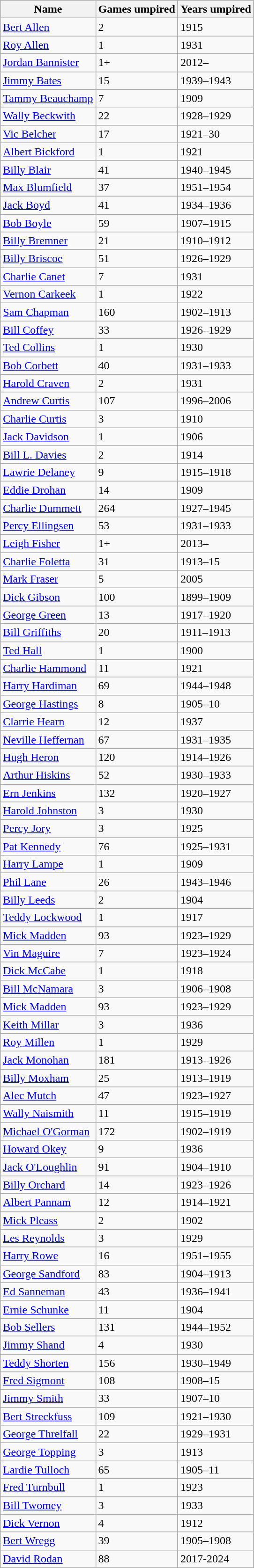<table class="wikitable sortable">
<tr>
<th>Name</th>
<th>Games umpired</th>
<th>Years umpired</th>
</tr>
<tr>
<td><a href='#'>Bert Allen</a></td>
<td>2</td>
<td>1915</td>
</tr>
<tr>
<td><a href='#'>Roy Allen</a></td>
<td>1</td>
<td>1931</td>
</tr>
<tr>
<td><a href='#'>Jordan Bannister</a></td>
<td>1+</td>
<td>2012–</td>
</tr>
<tr>
<td><a href='#'>Jimmy Bates</a></td>
<td>15</td>
<td>1939–1943</td>
</tr>
<tr>
<td><a href='#'>Tammy Beauchamp</a></td>
<td>7</td>
<td>1909</td>
</tr>
<tr>
<td><a href='#'>Wally Beckwith</a></td>
<td>22</td>
<td>1928–1929</td>
</tr>
<tr>
<td><a href='#'>Vic Belcher</a></td>
<td>17</td>
<td>1921–30</td>
</tr>
<tr>
<td><a href='#'>Albert Bickford</a></td>
<td>1</td>
<td>1921</td>
</tr>
<tr>
<td><a href='#'>Billy Blair</a></td>
<td>41</td>
<td>1940–1945</td>
</tr>
<tr>
<td><a href='#'>Max Blumfield</a></td>
<td>37</td>
<td>1951–1954</td>
</tr>
<tr>
<td><a href='#'>Jack Boyd</a></td>
<td>41</td>
<td>1934–1936</td>
</tr>
<tr>
<td><a href='#'>Bob Boyle</a></td>
<td>59</td>
<td>1907–1915</td>
</tr>
<tr>
<td><a href='#'>Billy Bremner</a></td>
<td>21</td>
<td>1910–1912</td>
</tr>
<tr>
<td><a href='#'>Billy Briscoe</a></td>
<td>51</td>
<td>1926–1929</td>
</tr>
<tr>
<td><a href='#'>Charlie Canet</a></td>
<td>7</td>
<td>1931</td>
</tr>
<tr>
<td><a href='#'>Vernon Carkeek</a></td>
<td>1</td>
<td>1922</td>
</tr>
<tr>
<td><a href='#'>Sam Chapman</a></td>
<td>160</td>
<td>1902–1913</td>
</tr>
<tr>
<td><a href='#'>Bill Coffey</a></td>
<td>33</td>
<td>1926–1929</td>
</tr>
<tr>
<td><a href='#'>Ted Collins</a></td>
<td>1</td>
<td>1930</td>
</tr>
<tr>
<td><a href='#'>Bob Corbett</a></td>
<td>40</td>
<td>1931–1933</td>
</tr>
<tr>
<td><a href='#'>Harold Craven</a></td>
<td>2</td>
<td>1931</td>
</tr>
<tr>
<td><a href='#'>Andrew Curtis</a></td>
<td>107</td>
<td>1996–2006</td>
</tr>
<tr>
<td><a href='#'>Charlie Curtis</a></td>
<td>3</td>
<td>1910</td>
</tr>
<tr>
<td><a href='#'>Jack Davidson</a></td>
<td>1</td>
<td>1906</td>
</tr>
<tr>
<td><a href='#'>Bill L. Davies</a></td>
<td>2</td>
<td>1914</td>
</tr>
<tr>
<td><a href='#'>Lawrie Delaney</a></td>
<td>9</td>
<td>1915–1918</td>
</tr>
<tr>
<td><a href='#'>Eddie Drohan</a></td>
<td>14</td>
<td>1909</td>
</tr>
<tr>
<td><a href='#'>Charlie Dummett</a></td>
<td>264</td>
<td>1927–1945</td>
</tr>
<tr>
<td><a href='#'>Percy Ellingsen</a></td>
<td>53</td>
<td>1931–1933</td>
</tr>
<tr>
<td><a href='#'>Leigh Fisher</a></td>
<td>1+</td>
<td>2013–</td>
</tr>
<tr>
<td><a href='#'>Charlie Foletta</a></td>
<td>31</td>
<td>1913–15</td>
</tr>
<tr>
<td><a href='#'>Mark Fraser</a></td>
<td>5</td>
<td>2005</td>
</tr>
<tr>
<td><a href='#'>Dick Gibson</a></td>
<td>100</td>
<td>1899–1909</td>
</tr>
<tr>
<td><a href='#'>George Green</a></td>
<td>13</td>
<td>1917–1920</td>
</tr>
<tr>
<td><a href='#'>Bill Griffiths</a></td>
<td>20</td>
<td>1911–1913</td>
</tr>
<tr>
<td><a href='#'>Ted Hall</a></td>
<td>1</td>
<td>1900</td>
</tr>
<tr>
<td><a href='#'>Charlie Hammond</a></td>
<td>11</td>
<td>1921</td>
</tr>
<tr>
<td><a href='#'>Harry Hardiman</a></td>
<td>69</td>
<td>1944–1948</td>
</tr>
<tr>
<td><a href='#'>George Hastings</a></td>
<td>8</td>
<td>1905–10</td>
</tr>
<tr>
<td><a href='#'>Clarrie Hearn</a></td>
<td>12</td>
<td>1937</td>
</tr>
<tr>
<td><a href='#'>Neville Heffernan</a></td>
<td>67</td>
<td>1931–1935</td>
</tr>
<tr>
<td><a href='#'>Hugh Heron</a></td>
<td>120</td>
<td>1914–1926</td>
</tr>
<tr>
<td><a href='#'>Arthur Hiskins</a></td>
<td>52</td>
<td>1930–1933</td>
</tr>
<tr>
<td><a href='#'>Ern Jenkins</a></td>
<td>132</td>
<td>1920–1927</td>
</tr>
<tr>
<td><a href='#'>Harold Johnston</a></td>
<td>3</td>
<td>1930</td>
</tr>
<tr>
<td><a href='#'>Percy Jory</a></td>
<td>3</td>
<td>1925</td>
</tr>
<tr>
<td><a href='#'>Pat Kennedy</a></td>
<td>76</td>
<td>1925–1931</td>
</tr>
<tr>
<td><a href='#'>Harry Lampe</a></td>
<td>1</td>
<td>1909</td>
</tr>
<tr>
<td><a href='#'>Phil Lane</a></td>
<td>26</td>
<td>1943–1946</td>
</tr>
<tr>
<td><a href='#'>Billy Leeds</a></td>
<td>2</td>
<td>1904</td>
</tr>
<tr>
<td><a href='#'>Teddy Lockwood</a></td>
<td>1</td>
<td>1917</td>
</tr>
<tr>
<td><a href='#'>Mick Madden</a></td>
<td>93</td>
<td>1923–1929</td>
</tr>
<tr>
<td><a href='#'>Vin Maguire</a></td>
<td>7</td>
<td>1923–1924</td>
</tr>
<tr>
<td><a href='#'>Dick McCabe</a></td>
<td>1</td>
<td>1918</td>
</tr>
<tr>
<td><a href='#'>Bill McNamara</a></td>
<td>3</td>
<td>1906–1908</td>
</tr>
<tr>
<td><a href='#'>Mick Madden</a></td>
<td>93</td>
<td>1923–1929</td>
</tr>
<tr>
<td><a href='#'>Keith Millar</a></td>
<td>3</td>
<td>1936</td>
</tr>
<tr>
<td><a href='#'>Roy Millen</a></td>
<td>1</td>
<td>1929</td>
</tr>
<tr>
<td><a href='#'>Jack Monohan</a></td>
<td>181</td>
<td>1913–1926</td>
</tr>
<tr>
<td><a href='#'>Billy Moxham</a></td>
<td>25</td>
<td>1913–1919</td>
</tr>
<tr>
<td><a href='#'>Alec Mutch</a></td>
<td>47</td>
<td>1923–1927</td>
</tr>
<tr>
<td><a href='#'>Wally Naismith</a></td>
<td>11</td>
<td>1915–1919</td>
</tr>
<tr>
<td><a href='#'>Michael O'Gorman</a></td>
<td>172</td>
<td>1902–1919</td>
</tr>
<tr>
<td><a href='#'>Howard Okey</a></td>
<td>9</td>
<td>1936</td>
</tr>
<tr>
<td><a href='#'>Jack O'Loughlin</a></td>
<td>91</td>
<td>1904–1910</td>
</tr>
<tr>
<td><a href='#'>Billy Orchard</a></td>
<td>14</td>
<td>1923–1926</td>
</tr>
<tr>
<td><a href='#'>Albert Pannam</a></td>
<td>12</td>
<td>1914–1921</td>
</tr>
<tr>
<td><a href='#'>Mick Pleass</a></td>
<td>2</td>
<td>1902</td>
</tr>
<tr>
<td><a href='#'>Les Reynolds</a></td>
<td>3</td>
<td>1929</td>
</tr>
<tr>
<td><a href='#'>Harry Rowe</a></td>
<td>16</td>
<td>1951–1955</td>
</tr>
<tr>
<td><a href='#'>George Sandford</a></td>
<td>83</td>
<td>1904–1913</td>
</tr>
<tr>
<td><a href='#'>Ed Sanneman</a></td>
<td>43</td>
<td>1936–1941</td>
</tr>
<tr>
<td><a href='#'>Ernie Schunke</a></td>
<td>11</td>
<td>1904</td>
</tr>
<tr>
<td><a href='#'>Bob Sellers</a></td>
<td>131</td>
<td>1944–1952</td>
</tr>
<tr>
<td><a href='#'>Jimmy Shand</a></td>
<td>4</td>
<td>1930</td>
</tr>
<tr>
<td><a href='#'>Teddy Shorten</a></td>
<td>156</td>
<td>1930–1949</td>
</tr>
<tr>
<td><a href='#'>Fred Sigmont</a></td>
<td>108</td>
<td>1908–15</td>
</tr>
<tr>
<td><a href='#'>Jimmy Smith</a></td>
<td>33</td>
<td>1907–10</td>
</tr>
<tr>
<td><a href='#'>Bert Streckfuss</a></td>
<td>109</td>
<td>1921–1930</td>
</tr>
<tr>
<td><a href='#'>George Threlfall</a></td>
<td>22</td>
<td>1929–1931</td>
</tr>
<tr>
<td><a href='#'>George Topping</a></td>
<td>3</td>
<td>1913</td>
</tr>
<tr>
<td><a href='#'>Lardie Tulloch</a></td>
<td>65</td>
<td>1905–11</td>
</tr>
<tr>
<td><a href='#'>Fred Turnbull</a></td>
<td>1</td>
<td>1923</td>
</tr>
<tr>
<td><a href='#'>Bill Twomey</a></td>
<td>3</td>
<td>1933</td>
</tr>
<tr>
<td><a href='#'>Dick Vernon</a></td>
<td>4</td>
<td>1912</td>
</tr>
<tr>
<td><a href='#'>Bert Wregg</a></td>
<td>39</td>
<td>1905–1908</td>
</tr>
<tr>
<td><a href='#'>David Rodan</a></td>
<td>88</td>
<td>2017-2024</td>
</tr>
</table>
